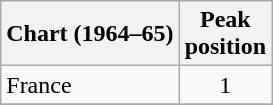<table class="wikitable sortable">
<tr>
<th align="center">Chart (1964–65)</th>
<th align="center">Peak<br>position</th>
</tr>
<tr>
<td>France</td>
<td style="text-align:center;">1</td>
</tr>
<tr>
</tr>
</table>
